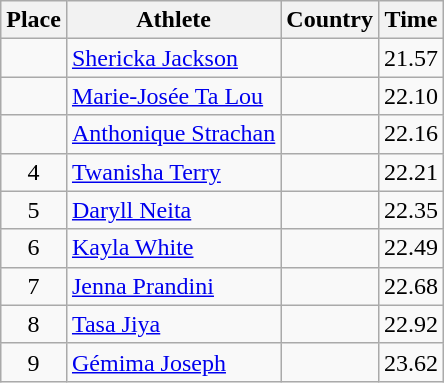<table class="wikitable">
<tr>
<th>Place</th>
<th>Athlete</th>
<th>Country</th>
<th>Time</th>
</tr>
<tr>
<td align=center></td>
<td><a href='#'>Shericka Jackson</a></td>
<td></td>
<td>21.57</td>
</tr>
<tr>
<td align=center></td>
<td><a href='#'>Marie-Josée Ta Lou</a></td>
<td></td>
<td>22.10</td>
</tr>
<tr>
<td align=center></td>
<td><a href='#'>Anthonique Strachan</a></td>
<td></td>
<td>22.16</td>
</tr>
<tr>
<td align=center>4</td>
<td><a href='#'>Twanisha Terry</a></td>
<td></td>
<td>22.21</td>
</tr>
<tr>
<td align=center>5</td>
<td><a href='#'>Daryll Neita</a></td>
<td></td>
<td>22.35</td>
</tr>
<tr>
<td align=center>6</td>
<td><a href='#'>Kayla White</a></td>
<td></td>
<td>22.49</td>
</tr>
<tr>
<td align=center>7</td>
<td><a href='#'>Jenna Prandini</a></td>
<td></td>
<td>22.68</td>
</tr>
<tr>
<td align=center>8</td>
<td><a href='#'>Tasa Jiya</a></td>
<td></td>
<td>22.92</td>
</tr>
<tr>
<td align=center>9</td>
<td><a href='#'>Gémima Joseph</a></td>
<td></td>
<td>23.62</td>
</tr>
</table>
